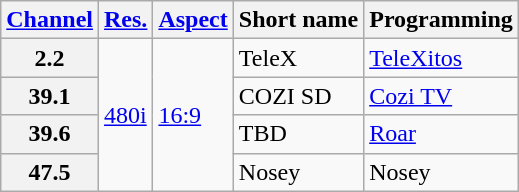<table class="wikitable">
<tr>
<th scope = "col"><a href='#'>Channel</a></th>
<th scope = "col"><a href='#'>Res.</a></th>
<th scope = "col"><a href='#'>Aspect</a></th>
<th scope = "col">Short name</th>
<th scope = "col">Programming</th>
</tr>
<tr>
<th scope = "row">2.2</th>
<td rowspan=4><a href='#'>480i</a></td>
<td rowspan="4"><a href='#'>16:9</a></td>
<td>TeleX</td>
<td><a href='#'>TeleXitos</a></td>
</tr>
<tr>
<th scope = "row">39.1</th>
<td>COZI SD</td>
<td><a href='#'>Cozi TV</a></td>
</tr>
<tr>
<th scope = "row">39.6</th>
<td>TBD</td>
<td><a href='#'>Roar</a></td>
</tr>
<tr>
<th scope = "row">47.5</th>
<td>Nosey</td>
<td>Nosey</td>
</tr>
</table>
